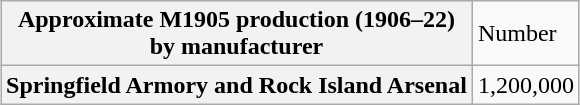<table class=wikitable style="margin: 1em auto;">
<tr>
<th><strong>Approximate M1905 production (1906–22)<br>by manufacturer</strong></th>
<td>Number</td>
</tr>
<tr>
<th>Springfield Armory and Rock Island Arsenal</th>
<td>1,200,000</td>
</tr>
</table>
